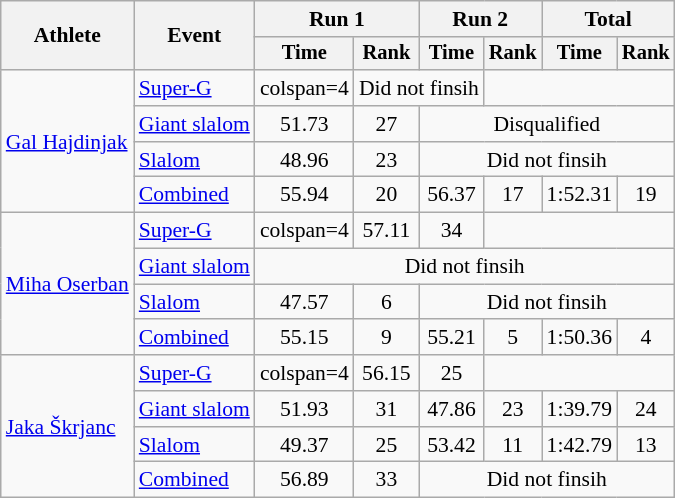<table class="wikitable" style="font-size:90%">
<tr>
<th rowspan=2>Athlete</th>
<th rowspan=2>Event</th>
<th colspan=2>Run 1</th>
<th colspan=2>Run 2</th>
<th colspan=2>Total</th>
</tr>
<tr style="font-size:95%">
<th>Time</th>
<th>Rank</th>
<th>Time</th>
<th>Rank</th>
<th>Time</th>
<th>Rank</th>
</tr>
<tr align=center>
<td align="left" rowspan="4"><a href='#'>Gal Hajdinjak</a></td>
<td align="left"><a href='#'>Super-G</a></td>
<td>colspan=4</td>
<td colspan=2>Did not finsih</td>
</tr>
<tr align=center>
<td align="left"><a href='#'>Giant slalom</a></td>
<td>51.73</td>
<td>27</td>
<td colspan=4>Disqualified</td>
</tr>
<tr align=center>
<td align="left"><a href='#'>Slalom</a></td>
<td>48.96</td>
<td>23</td>
<td colspan=4>Did not finsih</td>
</tr>
<tr align=center>
<td align="left"><a href='#'>Combined</a></td>
<td>55.94</td>
<td>20</td>
<td>56.37</td>
<td>17</td>
<td>1:52.31</td>
<td>19</td>
</tr>
<tr align=center>
<td align="left" rowspan="4"><a href='#'>Miha Oserban</a></td>
<td align="left"><a href='#'>Super-G</a></td>
<td>colspan=4</td>
<td>57.11</td>
<td>34</td>
</tr>
<tr align=center>
<td align="left"><a href='#'>Giant slalom</a></td>
<td colspan=6>Did not finsih</td>
</tr>
<tr align=center>
<td align="left"><a href='#'>Slalom</a></td>
<td>47.57</td>
<td>6</td>
<td colspan=4>Did not finsih</td>
</tr>
<tr align=center>
<td align="left"><a href='#'>Combined</a></td>
<td>55.15</td>
<td>9</td>
<td>55.21</td>
<td>5</td>
<td>1:50.36</td>
<td>4</td>
</tr>
<tr align=center>
<td align="left" rowspan="4"><a href='#'>Jaka Škrjanc</a></td>
<td align="left"><a href='#'>Super-G</a></td>
<td>colspan=4</td>
<td>56.15</td>
<td>25</td>
</tr>
<tr align=center>
<td align="left"><a href='#'>Giant slalom</a></td>
<td>51.93</td>
<td>31</td>
<td>47.86</td>
<td>23</td>
<td>1:39.79</td>
<td>24</td>
</tr>
<tr align=center>
<td align="left"><a href='#'>Slalom</a></td>
<td>49.37</td>
<td>25</td>
<td>53.42</td>
<td>11</td>
<td>1:42.79</td>
<td>13</td>
</tr>
<tr align=center>
<td align="left"><a href='#'>Combined</a></td>
<td>56.89</td>
<td>33</td>
<td colspan=4>Did not finsih</td>
</tr>
</table>
